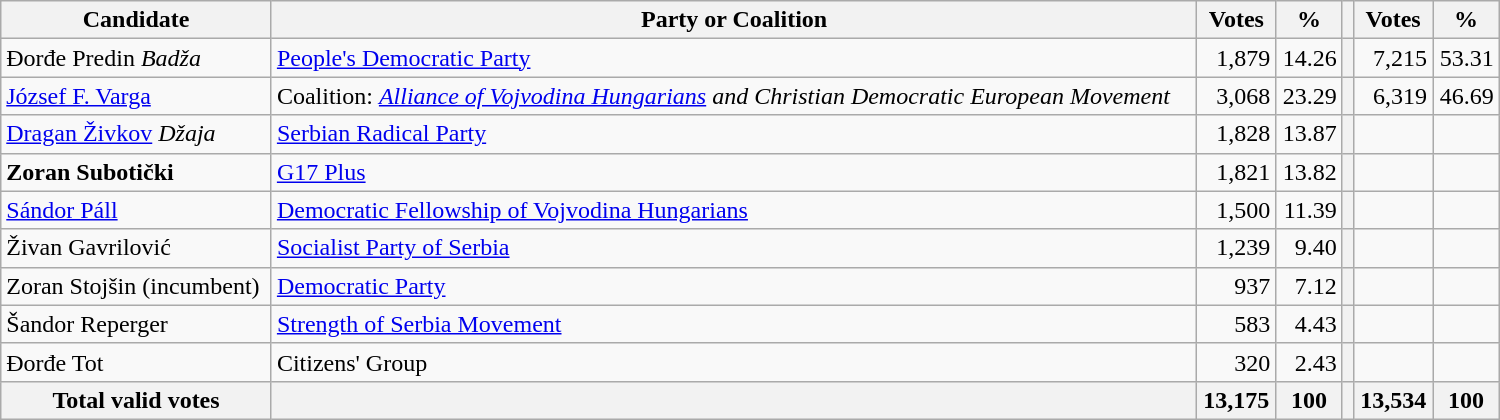<table style="width:1000px;" class="wikitable">
<tr>
<th>Candidate</th>
<th>Party or Coalition</th>
<th>Votes</th>
<th>%</th>
<th></th>
<th>Votes</th>
<th>%</th>
</tr>
<tr>
<td align="left">Đorđe Predin <em>Badža</em></td>
<td align="left"><a href='#'>People's Democratic Party</a></td>
<td align="right">1,879</td>
<td align="right">14.26</td>
<th align="left"></th>
<td align="right">7,215</td>
<td align="right">53.31</td>
</tr>
<tr>
<td align="left"><a href='#'>József F. Varga</a></td>
<td align="left">Coalition: <em><a href='#'>Alliance of Vojvodina Hungarians</a> and Christian Democratic European Movement</em></td>
<td align="right">3,068</td>
<td align="right">23.29</td>
<th align="left"></th>
<td align="right">6,319</td>
<td align="right">46.69</td>
</tr>
<tr>
<td align="left"><a href='#'>Dragan Živkov</a> <em>Džaja</em></td>
<td align="left"><a href='#'>Serbian Radical Party</a></td>
<td align="right">1,828</td>
<td align="right">13.87</td>
<th align="left"></th>
<td align="right"></td>
<td align="right"></td>
</tr>
<tr>
<td align="left"><strong>Zoran Subotički</strong></td>
<td align="left"><a href='#'>G17 Plus</a></td>
<td align="right">1,821</td>
<td align="right">13.82</td>
<th align="left"></th>
<td align="right"></td>
<td align="right"></td>
</tr>
<tr>
<td align="left"><a href='#'>Sándor Páll</a></td>
<td align="left"><a href='#'>Democratic Fellowship of Vojvodina Hungarians</a></td>
<td align="right">1,500</td>
<td align="right">11.39</td>
<th align="left"></th>
<td align="right"></td>
<td align="right"></td>
</tr>
<tr>
<td align="left">Živan Gavrilović</td>
<td align="left"><a href='#'>Socialist Party of Serbia</a></td>
<td align="right">1,239</td>
<td align="right">9.40</td>
<th align="left"></th>
<td align="right"></td>
<td align="right"></td>
</tr>
<tr>
<td align="left">Zoran Stojšin (incumbent)</td>
<td align="left"><a href='#'>Democratic Party</a></td>
<td align="right">937</td>
<td align="right">7.12</td>
<th align="left"></th>
<td align="right"></td>
<td align="right"></td>
</tr>
<tr>
<td align="left">Šandor Reperger</td>
<td align="left"><a href='#'>Strength of Serbia Movement</a></td>
<td align="right">583</td>
<td align="right">4.43</td>
<th align="left"></th>
<td align="right"></td>
<td align="right"></td>
</tr>
<tr>
<td align="left">Đorđe Tot</td>
<td align="left">Citizens' Group</td>
<td align="right">320</td>
<td align="right">2.43</td>
<th align="left"></th>
<td align="right"></td>
<td align="right"></td>
</tr>
<tr>
<th align="left">Total valid votes</th>
<th align="left"></th>
<th align="right">13,175</th>
<th align="right">100</th>
<th align="left"></th>
<th align="right">13,534</th>
<th align="right">100</th>
</tr>
</table>
